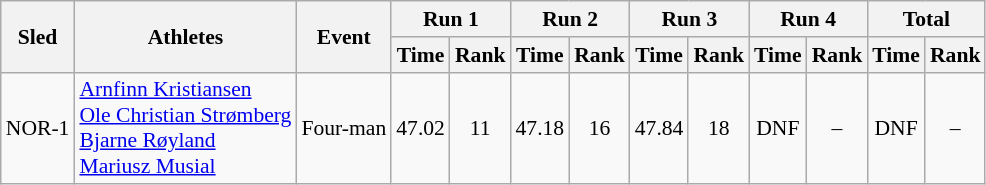<table class="wikitable"  border="1" style="font-size:90%">
<tr>
<th rowspan="2">Sled</th>
<th rowspan="2">Athletes</th>
<th rowspan="2">Event</th>
<th colspan="2">Run 1</th>
<th colspan="2">Run 2</th>
<th colspan="2">Run 3</th>
<th colspan="2">Run 4</th>
<th colspan="2">Total</th>
</tr>
<tr>
<th>Time</th>
<th>Rank</th>
<th>Time</th>
<th>Rank</th>
<th>Time</th>
<th>Rank</th>
<th>Time</th>
<th>Rank</th>
<th>Time</th>
<th>Rank</th>
</tr>
<tr>
<td align="center">NOR-1</td>
<td><a href='#'>Arnfinn Kristiansen</a><br><a href='#'>Ole Christian Strømberg</a><br><a href='#'>Bjarne Røyland</a><br><a href='#'>Mariusz Musial</a></td>
<td>Four-man</td>
<td align="center">47.02</td>
<td align="center">11</td>
<td align="center">47.18</td>
<td align="center">16</td>
<td align="center">47.84</td>
<td align="center">18</td>
<td align="center">DNF</td>
<td align="center">–</td>
<td align="center">DNF</td>
<td align="center">–</td>
</tr>
</table>
